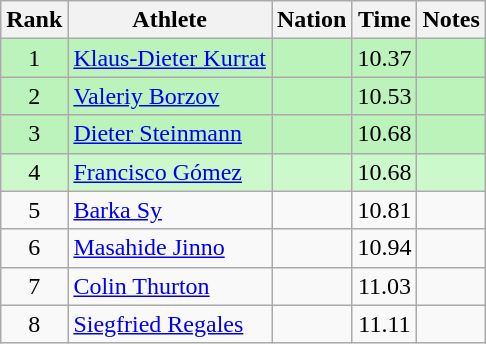<table class="wikitable sortable" style="text-align:center">
<tr>
<th>Rank</th>
<th>Athlete</th>
<th>Nation</th>
<th>Time</th>
<th>Notes</th>
</tr>
<tr style="background:#bbf3bb;">
<td>1</td>
<td align=left><a href='#'>Klaus-Dieter Kurrat</a></td>
<td align=left></td>
<td>10.37</td>
<td></td>
</tr>
<tr style="background:#bbf3bb;">
<td>2</td>
<td align=left><a href='#'>Valeriy Borzov</a></td>
<td align=left></td>
<td>10.53</td>
<td></td>
</tr>
<tr style="background:#bbf3bb;">
<td>3</td>
<td align=left><a href='#'>Dieter Steinmann</a></td>
<td align=left></td>
<td>10.68</td>
<td></td>
</tr>
<tr style="background:#ccf9cc;">
<td>4</td>
<td align=left><a href='#'>Francisco Gómez</a></td>
<td align=left></td>
<td>10.68</td>
<td></td>
</tr>
<tr>
<td>5</td>
<td align=left><a href='#'>Barka Sy</a></td>
<td align=left></td>
<td>10.81</td>
<td></td>
</tr>
<tr>
<td>6</td>
<td align=left><a href='#'>Masahide Jinno</a></td>
<td align=left></td>
<td>10.94</td>
<td></td>
</tr>
<tr>
<td>7</td>
<td align=left><a href='#'>Colin Thurton</a></td>
<td align=left></td>
<td>11.03</td>
<td></td>
</tr>
<tr>
<td>8</td>
<td align=left><a href='#'>Siegfried Regales</a></td>
<td align=left></td>
<td>11.11</td>
<td></td>
</tr>
</table>
